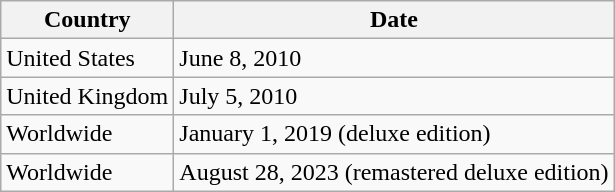<table class="wikitable">
<tr>
<th>Country</th>
<th>Date</th>
</tr>
<tr>
<td>United States</td>
<td>June 8, 2010</td>
</tr>
<tr>
<td>United Kingdom</td>
<td>July 5, 2010</td>
</tr>
<tr>
<td>Worldwide</td>
<td>January 1, 2019 (deluxe edition)</td>
</tr>
<tr>
<td>Worldwide</td>
<td>August 28, 2023 (remastered deluxe edition)</td>
</tr>
</table>
